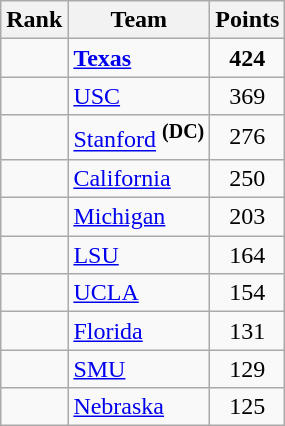<table class="wikitable sortable" style="text-align:center">
<tr>
<th>Rank</th>
<th>Team</th>
<th>Points</th>
</tr>
<tr>
<td></td>
<td align=left><strong><a href='#'>Texas</a></strong></td>
<td><strong>424</strong></td>
</tr>
<tr>
<td></td>
<td align=left><a href='#'>USC</a></td>
<td>369</td>
</tr>
<tr>
<td></td>
<td align=left><a href='#'>Stanford</a> <sup><strong>(DC)</strong></sup></td>
<td>276</td>
</tr>
<tr>
<td></td>
<td align=left><a href='#'>California</a></td>
<td>250</td>
</tr>
<tr>
<td></td>
<td align=left><a href='#'>Michigan</a></td>
<td>203</td>
</tr>
<tr>
<td></td>
<td align=left><a href='#'>LSU</a></td>
<td>164</td>
</tr>
<tr>
<td></td>
<td align=left><a href='#'>UCLA</a></td>
<td>154</td>
</tr>
<tr>
<td></td>
<td align=left><a href='#'>Florida</a></td>
<td>131</td>
</tr>
<tr>
<td></td>
<td align=left><a href='#'>SMU</a></td>
<td>129</td>
</tr>
<tr>
<td></td>
<td align=left><a href='#'>Nebraska</a></td>
<td>125</td>
</tr>
</table>
